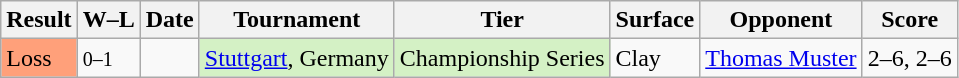<table class="sortable wikitable">
<tr>
<th>Result</th>
<th class="unsortable">W–L</th>
<th>Date</th>
<th>Tournament</th>
<th>Tier</th>
<th>Surface</th>
<th>Opponent</th>
<th class="unsortable">Score</th>
</tr>
<tr>
<td style="background:#ffa07a;">Loss</td>
<td><small>0–1</small></td>
<td><a href='#'></a></td>
<td style="background:#d4f1c5;"><a href='#'>Stuttgart</a>, Germany</td>
<td style="background:#d4f1c5;">Championship Series</td>
<td>Clay</td>
<td> <a href='#'>Thomas Muster</a></td>
<td>2–6, 2–6</td>
</tr>
</table>
